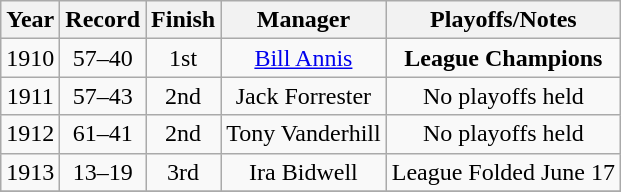<table class="wikitable" style="text-align:center">
<tr>
<th>Year</th>
<th>Record</th>
<th>Finish</th>
<th>Manager</th>
<th>Playoffs/Notes</th>
</tr>
<tr>
<td>1910</td>
<td>57–40</td>
<td>1st</td>
<td><a href='#'>Bill Annis</a></td>
<td><strong>League Champions</strong></td>
</tr>
<tr>
<td>1911</td>
<td>57–43</td>
<td>2nd</td>
<td>Jack Forrester</td>
<td>No playoffs held</td>
</tr>
<tr>
<td>1912</td>
<td>61–41</td>
<td>2nd</td>
<td>Tony Vanderhill</td>
<td>No playoffs held</td>
</tr>
<tr>
<td>1913</td>
<td>13–19</td>
<td>3rd</td>
<td>Ira Bidwell</td>
<td>League Folded June 17</td>
</tr>
<tr>
</tr>
</table>
